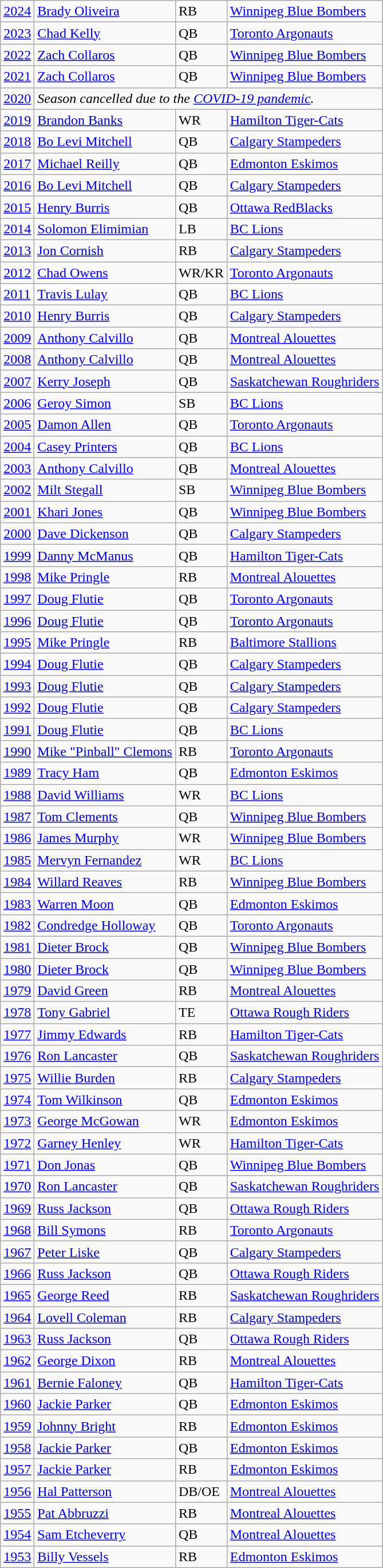<table class="wikitable sortable">
<tr>
<td><a href='#'>2024</a></td>
<td><a href='#'>Brady Oliveira</a></td>
<td>RB</td>
<td><a href='#'>Winnipeg Blue Bombers</a></td>
</tr>
<tr>
<td><a href='#'>2023</a></td>
<td><a href='#'>Chad Kelly</a></td>
<td>QB</td>
<td><a href='#'>Toronto Argonauts</a></td>
</tr>
<tr>
<td><a href='#'>2022</a></td>
<td><a href='#'>Zach Collaros</a></td>
<td>QB</td>
<td><a href='#'>Winnipeg Blue Bombers</a></td>
</tr>
<tr>
<td><a href='#'>2021</a></td>
<td><a href='#'>Zach Collaros</a></td>
<td>QB</td>
<td><a href='#'>Winnipeg Blue Bombers</a></td>
</tr>
<tr>
<td><a href='#'>2020</a></td>
<td colspan="3"><em>Season cancelled due to the <a href='#'>COVID-19 pandemic</a>.</em></td>
</tr>
<tr>
<td><a href='#'>2019</a></td>
<td><a href='#'>Brandon Banks</a></td>
<td>WR</td>
<td><a href='#'>Hamilton Tiger-Cats</a></td>
</tr>
<tr>
<td><a href='#'>2018</a></td>
<td><a href='#'>Bo Levi Mitchell</a></td>
<td>QB</td>
<td><a href='#'>Calgary Stampeders</a></td>
</tr>
<tr>
<td><a href='#'>2017</a></td>
<td><a href='#'>Michael Reilly</a></td>
<td>QB</td>
<td><a href='#'>Edmonton Eskimos</a></td>
</tr>
<tr>
<td><a href='#'>2016</a></td>
<td><a href='#'>Bo Levi Mitchell</a></td>
<td>QB</td>
<td><a href='#'>Calgary Stampeders</a></td>
</tr>
<tr>
<td><a href='#'>2015</a></td>
<td><a href='#'>Henry Burris</a></td>
<td>QB</td>
<td><a href='#'>Ottawa RedBlacks</a></td>
</tr>
<tr>
<td><a href='#'>2014</a></td>
<td><a href='#'>Solomon Elimimian</a></td>
<td>LB</td>
<td><a href='#'>BC Lions</a></td>
</tr>
<tr>
<td><a href='#'>2013</a></td>
<td><a href='#'>Jon Cornish</a></td>
<td>RB</td>
<td><a href='#'>Calgary Stampeders</a></td>
</tr>
<tr>
<td><a href='#'>2012</a></td>
<td><a href='#'>Chad Owens</a></td>
<td>WR/KR</td>
<td><a href='#'>Toronto Argonauts</a></td>
</tr>
<tr>
<td><a href='#'>2011</a></td>
<td><a href='#'>Travis Lulay</a></td>
<td>QB</td>
<td><a href='#'>BC Lions</a></td>
</tr>
<tr>
<td><a href='#'>2010</a></td>
<td><a href='#'>Henry Burris</a></td>
<td>QB</td>
<td><a href='#'>Calgary Stampeders</a></td>
</tr>
<tr>
<td><a href='#'>2009</a></td>
<td><a href='#'>Anthony Calvillo</a></td>
<td>QB</td>
<td><a href='#'>Montreal Alouettes</a></td>
</tr>
<tr>
<td><a href='#'>2008</a></td>
<td><a href='#'>Anthony Calvillo</a></td>
<td>QB</td>
<td><a href='#'>Montreal Alouettes</a></td>
</tr>
<tr>
<td><a href='#'>2007</a></td>
<td><a href='#'>Kerry Joseph</a></td>
<td>QB</td>
<td><a href='#'>Saskatchewan Roughriders</a></td>
</tr>
<tr>
<td><a href='#'>2006</a></td>
<td><a href='#'>Geroy Simon</a></td>
<td>SB</td>
<td><a href='#'>BC Lions</a></td>
</tr>
<tr>
<td><a href='#'>2005</a></td>
<td><a href='#'>Damon Allen</a></td>
<td>QB</td>
<td><a href='#'>Toronto Argonauts</a></td>
</tr>
<tr>
<td><a href='#'>2004</a></td>
<td><a href='#'>Casey Printers</a></td>
<td>QB</td>
<td><a href='#'>BC Lions</a></td>
</tr>
<tr>
<td><a href='#'>2003</a></td>
<td><a href='#'>Anthony Calvillo</a></td>
<td>QB</td>
<td><a href='#'>Montreal Alouettes</a></td>
</tr>
<tr>
<td><a href='#'>2002</a></td>
<td><a href='#'>Milt Stegall</a></td>
<td>SB</td>
<td><a href='#'>Winnipeg Blue Bombers</a></td>
</tr>
<tr>
<td><a href='#'>2001</a></td>
<td><a href='#'>Khari Jones</a></td>
<td>QB</td>
<td><a href='#'>Winnipeg Blue Bombers</a></td>
</tr>
<tr>
<td><a href='#'>2000</a></td>
<td><a href='#'>Dave Dickenson</a></td>
<td>QB</td>
<td><a href='#'>Calgary Stampeders</a></td>
</tr>
<tr>
<td><a href='#'>1999</a></td>
<td><a href='#'>Danny McManus</a></td>
<td>QB</td>
<td><a href='#'>Hamilton Tiger-Cats</a></td>
</tr>
<tr>
<td><a href='#'>1998</a></td>
<td><a href='#'>Mike Pringle</a></td>
<td>RB</td>
<td><a href='#'>Montreal Alouettes</a></td>
</tr>
<tr>
<td><a href='#'>1997</a></td>
<td><a href='#'>Doug Flutie</a></td>
<td>QB</td>
<td><a href='#'>Toronto Argonauts</a></td>
</tr>
<tr>
<td><a href='#'>1996</a></td>
<td><a href='#'>Doug Flutie</a></td>
<td>QB</td>
<td><a href='#'>Toronto Argonauts</a></td>
</tr>
<tr>
<td><a href='#'>1995</a></td>
<td><a href='#'>Mike Pringle</a></td>
<td>RB</td>
<td><a href='#'>Baltimore Stallions</a></td>
</tr>
<tr>
<td><a href='#'>1994</a></td>
<td><a href='#'>Doug Flutie</a></td>
<td>QB</td>
<td><a href='#'>Calgary Stampeders</a></td>
</tr>
<tr>
<td><a href='#'>1993</a></td>
<td><a href='#'>Doug Flutie</a></td>
<td>QB</td>
<td><a href='#'>Calgary Stampeders</a></td>
</tr>
<tr>
<td><a href='#'>1992</a></td>
<td><a href='#'>Doug Flutie</a></td>
<td>QB</td>
<td><a href='#'>Calgary Stampeders</a></td>
</tr>
<tr>
<td><a href='#'>1991</a></td>
<td><a href='#'>Doug Flutie</a></td>
<td>QB</td>
<td><a href='#'>BC Lions</a></td>
</tr>
<tr>
<td><a href='#'>1990</a></td>
<td><a href='#'>Mike "Pinball" Clemons</a></td>
<td>RB</td>
<td><a href='#'>Toronto Argonauts</a></td>
</tr>
<tr>
<td><a href='#'>1989</a></td>
<td><a href='#'>Tracy Ham</a></td>
<td>QB</td>
<td><a href='#'>Edmonton Eskimos</a></td>
</tr>
<tr>
<td><a href='#'>1988</a></td>
<td><a href='#'>David Williams</a></td>
<td>WR</td>
<td><a href='#'>BC Lions</a></td>
</tr>
<tr>
<td><a href='#'>1987</a></td>
<td><a href='#'>Tom Clements</a></td>
<td>QB</td>
<td><a href='#'>Winnipeg Blue Bombers</a></td>
</tr>
<tr>
<td><a href='#'>1986</a></td>
<td><a href='#'>James Murphy</a></td>
<td>WR</td>
<td><a href='#'>Winnipeg Blue Bombers</a></td>
</tr>
<tr>
<td><a href='#'>1985</a></td>
<td><a href='#'>Mervyn Fernandez</a></td>
<td>WR</td>
<td><a href='#'>BC Lions</a></td>
</tr>
<tr>
<td><a href='#'>1984</a></td>
<td><a href='#'>Willard Reaves</a></td>
<td>RB</td>
<td><a href='#'>Winnipeg Blue Bombers</a></td>
</tr>
<tr>
<td><a href='#'>1983</a></td>
<td><a href='#'>Warren Moon</a></td>
<td>QB</td>
<td><a href='#'>Edmonton Eskimos</a></td>
</tr>
<tr>
<td><a href='#'>1982</a></td>
<td><a href='#'>Condredge Holloway</a></td>
<td>QB</td>
<td><a href='#'>Toronto Argonauts</a></td>
</tr>
<tr>
<td><a href='#'>1981</a></td>
<td><a href='#'>Dieter Brock</a></td>
<td>QB</td>
<td><a href='#'>Winnipeg Blue Bombers</a></td>
</tr>
<tr>
<td><a href='#'>1980</a></td>
<td><a href='#'>Dieter Brock</a></td>
<td>QB</td>
<td><a href='#'>Winnipeg Blue Bombers</a></td>
</tr>
<tr>
<td><a href='#'>1979</a></td>
<td><a href='#'>David Green</a></td>
<td>RB</td>
<td><a href='#'>Montreal Alouettes</a></td>
</tr>
<tr>
<td><a href='#'>1978</a></td>
<td><a href='#'>Tony Gabriel</a></td>
<td>TE</td>
<td><a href='#'>Ottawa Rough Riders</a></td>
</tr>
<tr>
<td><a href='#'>1977</a></td>
<td><a href='#'>Jimmy Edwards</a></td>
<td>RB</td>
<td><a href='#'>Hamilton Tiger-Cats</a></td>
</tr>
<tr>
<td><a href='#'>1976</a></td>
<td><a href='#'>Ron Lancaster</a></td>
<td>QB</td>
<td><a href='#'>Saskatchewan Roughriders</a></td>
</tr>
<tr>
<td><a href='#'>1975</a></td>
<td><a href='#'>Willie Burden</a></td>
<td>RB</td>
<td><a href='#'>Calgary Stampeders</a></td>
</tr>
<tr>
<td><a href='#'>1974</a></td>
<td><a href='#'>Tom Wilkinson</a></td>
<td>QB</td>
<td><a href='#'>Edmonton Eskimos</a></td>
</tr>
<tr>
<td><a href='#'>1973</a></td>
<td><a href='#'>George McGowan</a></td>
<td>WR</td>
<td><a href='#'>Edmonton Eskimos</a></td>
</tr>
<tr>
<td><a href='#'>1972</a></td>
<td><a href='#'>Garney Henley</a></td>
<td>WR</td>
<td><a href='#'>Hamilton Tiger-Cats</a></td>
</tr>
<tr>
<td><a href='#'>1971</a></td>
<td><a href='#'>Don Jonas</a></td>
<td>QB</td>
<td><a href='#'>Winnipeg Blue Bombers</a></td>
</tr>
<tr>
<td><a href='#'>1970</a></td>
<td><a href='#'>Ron Lancaster</a></td>
<td>QB</td>
<td><a href='#'>Saskatchewan Roughriders</a></td>
</tr>
<tr>
<td><a href='#'>1969</a></td>
<td><a href='#'>Russ Jackson</a></td>
<td>QB</td>
<td><a href='#'>Ottawa Rough Riders</a></td>
</tr>
<tr>
<td><a href='#'>1968</a></td>
<td><a href='#'>Bill Symons</a></td>
<td>RB</td>
<td><a href='#'>Toronto Argonauts</a></td>
</tr>
<tr>
<td><a href='#'>1967</a></td>
<td><a href='#'>Peter Liske</a></td>
<td>QB</td>
<td><a href='#'>Calgary Stampeders</a></td>
</tr>
<tr>
<td><a href='#'>1966</a></td>
<td><a href='#'>Russ Jackson</a></td>
<td>QB</td>
<td><a href='#'>Ottawa Rough Riders</a></td>
</tr>
<tr>
<td><a href='#'>1965</a></td>
<td><a href='#'>George Reed</a></td>
<td>RB</td>
<td><a href='#'>Saskatchewan Roughriders</a></td>
</tr>
<tr>
<td><a href='#'>1964</a></td>
<td><a href='#'>Lovell Coleman</a></td>
<td>RB</td>
<td><a href='#'>Calgary Stampeders</a></td>
</tr>
<tr>
<td><a href='#'>1963</a></td>
<td><a href='#'>Russ Jackson</a></td>
<td>QB</td>
<td><a href='#'>Ottawa Rough Riders</a></td>
</tr>
<tr>
<td><a href='#'>1962</a></td>
<td><a href='#'>George Dixon</a></td>
<td>RB</td>
<td><a href='#'>Montreal Alouettes</a></td>
</tr>
<tr>
<td><a href='#'>1961</a></td>
<td><a href='#'>Bernie Faloney</a></td>
<td>QB</td>
<td><a href='#'>Hamilton Tiger-Cats</a></td>
</tr>
<tr>
<td><a href='#'>1960</a></td>
<td><a href='#'>Jackie Parker</a></td>
<td>QB</td>
<td><a href='#'>Edmonton Eskimos</a></td>
</tr>
<tr>
<td><a href='#'>1959</a></td>
<td><a href='#'>Johnny Bright</a></td>
<td>RB</td>
<td><a href='#'>Edmonton Eskimos</a></td>
</tr>
<tr>
<td><a href='#'>1958</a></td>
<td><a href='#'>Jackie Parker</a></td>
<td>QB</td>
<td><a href='#'>Edmonton Eskimos</a></td>
</tr>
<tr>
<td><a href='#'>1957</a></td>
<td><a href='#'>Jackie Parker</a></td>
<td>RB</td>
<td><a href='#'>Edmonton Eskimos</a></td>
</tr>
<tr>
<td><a href='#'>1956</a></td>
<td><a href='#'>Hal Patterson</a></td>
<td>DB/OE</td>
<td><a href='#'>Montreal Alouettes</a></td>
</tr>
<tr>
<td><a href='#'>1955</a></td>
<td><a href='#'>Pat Abbruzzi</a></td>
<td>RB</td>
<td><a href='#'>Montreal Alouettes</a></td>
</tr>
<tr>
<td><a href='#'>1954</a></td>
<td><a href='#'>Sam Etcheverry</a></td>
<td>QB</td>
<td><a href='#'>Montreal Alouettes</a></td>
</tr>
<tr>
<td><a href='#'>1953</a></td>
<td><a href='#'>Billy Vessels</a></td>
<td>RB</td>
<td><a href='#'>Edmonton Eskimos</a></td>
</tr>
</table>
